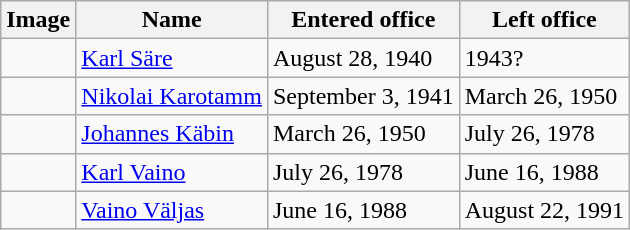<table class="wikitable">
<tr>
<th>Image</th>
<th>Name</th>
<th>Entered office</th>
<th>Left office</th>
</tr>
<tr>
<td></td>
<td><a href='#'>Karl Säre</a></td>
<td>August 28, 1940</td>
<td>1943?</td>
</tr>
<tr>
<td></td>
<td><a href='#'>Nikolai Karotamm</a></td>
<td>September 3, 1941</td>
<td>March 26, 1950</td>
</tr>
<tr>
<td></td>
<td><a href='#'>Johannes Käbin</a></td>
<td>March 26, 1950</td>
<td>July 26, 1978</td>
</tr>
<tr>
<td></td>
<td><a href='#'>Karl Vaino</a></td>
<td>July 26, 1978</td>
<td>June 16, 1988</td>
</tr>
<tr>
<td></td>
<td><a href='#'>Vaino Väljas</a></td>
<td>June 16, 1988</td>
<td>August 22, 1991</td>
</tr>
</table>
